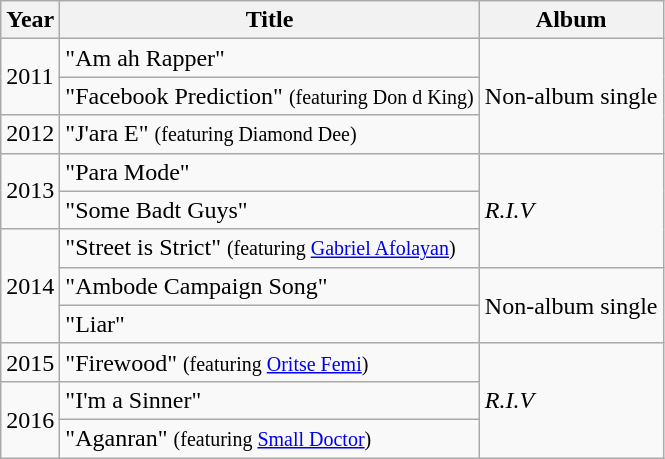<table class="wikitable sortable">
<tr>
<th>Year</th>
<th>Title</th>
<th>Album</th>
</tr>
<tr>
<td rowspan="2">2011</td>
<td>"Am ah Rapper"</td>
<td rowspan="3">Non-album single</td>
</tr>
<tr>
<td>"Facebook Prediction" <small>(featuring Don d King)</small></td>
</tr>
<tr>
<td>2012</td>
<td>"J'ara E" <small>(featuring Diamond Dee)</small></td>
</tr>
<tr>
<td rowspan="2">2013</td>
<td>"Para Mode"</td>
<td rowspan="3"><em>R.I.V</em></td>
</tr>
<tr>
<td>"Some Badt Guys"</td>
</tr>
<tr>
<td rowspan="3">2014</td>
<td>"Street is Strict" <small>(featuring <a href='#'>Gabriel Afolayan</a>)</small></td>
</tr>
<tr>
<td>"Ambode Campaign Song"</td>
<td rowspan="2">Non-album single</td>
</tr>
<tr>
<td>"Liar"</td>
</tr>
<tr>
<td>2015</td>
<td>"Firewood" <small>(featuring <a href='#'>Oritse Femi</a>)</small></td>
<td rowspan="3"><em>R.I.V</em></td>
</tr>
<tr>
<td rowspan="2">2016</td>
<td>"I'm a Sinner"</td>
</tr>
<tr>
<td>"Aganran"  <small>(featuring <a href='#'>Small Doctor</a>)</small></td>
</tr>
</table>
